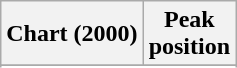<table class="wikitable sortable plainrowheaders">
<tr>
<th>Chart (2000)</th>
<th>Peak<br>position</th>
</tr>
<tr>
</tr>
<tr>
</tr>
<tr>
</tr>
<tr>
</tr>
</table>
